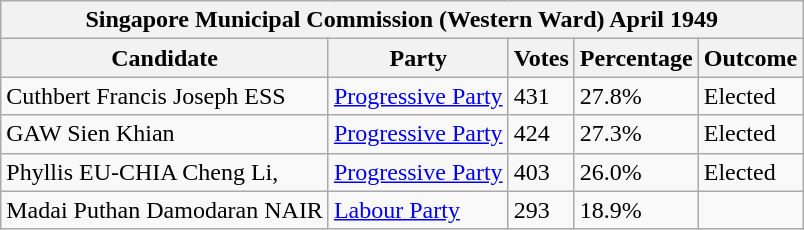<table class="wikitable">
<tr>
<th colspan="5">Singapore Municipal Commission (Western Ward) April 1949</th>
</tr>
<tr>
<th>Candidate</th>
<th>Party</th>
<th>Votes</th>
<th>Percentage</th>
<th>Outcome</th>
</tr>
<tr>
<td>Cuthbert Francis Joseph ESS</td>
<td><a href='#'>Progressive Party</a></td>
<td>431</td>
<td>27.8%</td>
<td>Elected</td>
</tr>
<tr>
<td>GAW Sien Khian</td>
<td><a href='#'>Progressive Party</a></td>
<td>424</td>
<td>27.3%</td>
<td>Elected</td>
</tr>
<tr>
<td>Phyllis EU-CHIA Cheng Li,</td>
<td><a href='#'>Progressive Party</a></td>
<td>403</td>
<td>26.0%</td>
<td>Elected</td>
</tr>
<tr>
<td>Madai Puthan Damodaran NAIR</td>
<td><a href='#'>Labour Party</a></td>
<td>293</td>
<td>18.9%</td>
<td></td>
</tr>
</table>
